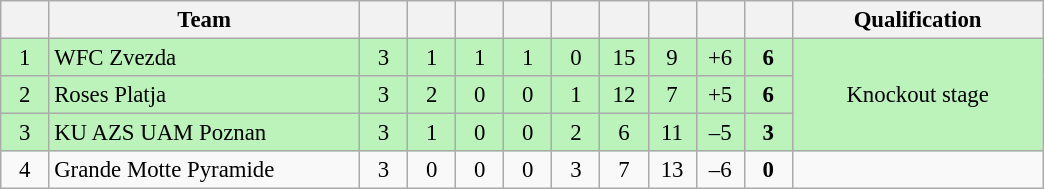<table class="wikitable" style="font-size: 95%">
<tr>
<th width="25"></th>
<th width="200">Team</th>
<th width="25"></th>
<th width="25"></th>
<th width="25"></th>
<th width="25"></th>
<th width="25"></th>
<th width="25"></th>
<th width="25"></th>
<th width="25"></th>
<th width="25"></th>
<th width="160">Qualification</th>
</tr>
<tr align=center bgcolor=#bbf3bb>
<td>1</td>
<td align=left> WFC Zvezda</td>
<td>3</td>
<td>1</td>
<td>1</td>
<td>1</td>
<td>0</td>
<td>15</td>
<td>9</td>
<td>+6</td>
<td><strong>6</strong></td>
<td rowspan=3>Knockout stage</td>
</tr>
<tr align=center bgcolor=#bbf3bb>
<td>2</td>
<td align=left> Roses Platja</td>
<td>3</td>
<td>2</td>
<td>0</td>
<td>0</td>
<td>1</td>
<td>12</td>
<td>7</td>
<td>+5</td>
<td><strong>6</strong></td>
</tr>
<tr align=center bgcolor=#bbf3bb>
<td>3</td>
<td align=left> KU AZS UAM Poznan</td>
<td>3</td>
<td>1</td>
<td>0</td>
<td>0</td>
<td>2</td>
<td>6</td>
<td>11</td>
<td>–5</td>
<td><strong>3</strong></td>
</tr>
<tr align=center>
<td>4</td>
<td align=left> Grande Motte Pyramide</td>
<td>3</td>
<td>0</td>
<td>0</td>
<td>0</td>
<td>3</td>
<td>7</td>
<td>13</td>
<td>–6</td>
<td><strong>0</strong></td>
<td></td>
</tr>
</table>
